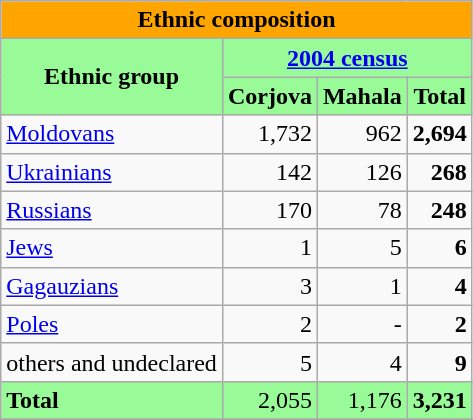<table class="wikitable">
<tr ---->
<td colspan="4" align="center" bgcolor="#FFA500"><strong>Ethnic composition</strong></td>
</tr>
<tr ---->
<td rowspan="2" align="center" bgcolor="#98FB98"><strong>Ethnic group</strong></td>
<td colspan="3" align="center" bgcolor="#98FB98"><strong><a href='#'>2004 census</a></strong></td>
</tr>
<tr ---->
<td align="center" bgcolor="#98FB98"><strong>Corjova</strong></td>
<td align="center" bgcolor="#98FB98"><strong>Mahala</strong></td>
<td align="center" bgcolor="#98FB98"><strong>Total</strong></td>
</tr>
<tr ---->
<td align=left><a href='#'>Moldovans</a></td>
<td align=right>1,732</td>
<td align=right>962</td>
<td align=right><strong>2,694</strong></td>
</tr>
<tr ---->
<td align=left><a href='#'>Ukrainians</a></td>
<td align=right>142</td>
<td align=right>126</td>
<td align=right><strong>268</strong></td>
</tr>
<tr ---->
<td align=left><a href='#'>Russians</a></td>
<td align=right>170</td>
<td align=right>78</td>
<td align=right><strong>248</strong></td>
</tr>
<tr ---->
<td align=left><a href='#'>Jews</a></td>
<td align=right>1</td>
<td align=right>5</td>
<td align=right><strong>6</strong></td>
</tr>
<tr ---->
<td align=left><a href='#'>Gagauzians</a></td>
<td align=right>3</td>
<td align=right>1</td>
<td align=right><strong>4</strong></td>
</tr>
<tr ---->
<td align=left><a href='#'>Poles</a></td>
<td align=right>2</td>
<td align=right>-</td>
<td align=right><strong>2</strong></td>
</tr>
<tr ---->
<td align=left>others and undeclared</td>
<td align=right>5</td>
<td align=right>4</td>
<td align=right><strong>9</strong></td>
</tr>
<tr ---->
<td align=left bgcolor="#98FB98"><strong>Total</strong></td>
<td align=right bgcolor="#98FB98">2,055</td>
<td align=right bgcolor="#98FB98">1,176</td>
<td align=right bgcolor="#98FB98"><strong>3,231</strong></td>
</tr>
<tr ---->
</tr>
</table>
